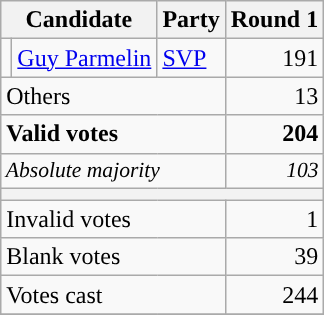<table class="wikitable" style="text-align:right;">
<tr>
<th colspan=2>Candidate</th>
<th>Party</th>
<th>Round 1</th>
</tr>
<tr>
<td style="background-color:"></td>
<td style="text-align:left;"><a href='#'>Guy Parmelin</a></td>
<td style="text-align:left;"><a href='#'>SVP</a></td>
<td>191</td>
</tr>
<tr>
<td colspan=3 style="text-align:left;">Others</td>
<td>13</td>
</tr>
<tr style="font-weight:bold;">
<td colspan=3 style="text-align:left;">Valid votes</td>
<td>204</td>
</tr>
<tr style="font-style:italic; font-size:90%;">
<td colspan=3 style="text-align:left;">Absolute majority</td>
<td>103</td>
</tr>
<tr>
<th colspan=10></th>
</tr>
<tr>
<td colspan=3 style="text-align:left;">Invalid votes</td>
<td>1</td>
</tr>
<tr>
<td colspan=3 style="text-align:left;">Blank votes</td>
<td>39</td>
</tr>
<tr>
<td colspan=3 style="text-align:left;">Votes cast</td>
<td>244</td>
</tr>
<tr>
</tr>
</table>
